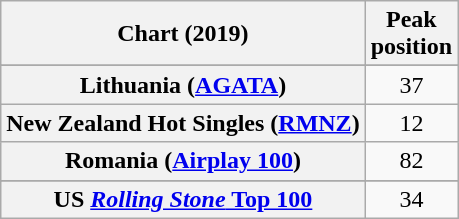<table class="wikitable sortable plainrowheaders" style="text-align:center">
<tr>
<th scope="col">Chart (2019)</th>
<th scope="col">Peak<br>position</th>
</tr>
<tr>
</tr>
<tr>
</tr>
<tr>
</tr>
<tr>
<th scope="row">Lithuania (<a href='#'>AGATA</a>)</th>
<td>37</td>
</tr>
<tr>
<th scope="row">New Zealand Hot Singles (<a href='#'>RMNZ</a>)</th>
<td>12</td>
</tr>
<tr>
<th scope="row">Romania (<a href='#'>Airplay 100</a>)</th>
<td>82</td>
</tr>
<tr>
</tr>
<tr>
</tr>
<tr>
</tr>
<tr>
</tr>
<tr>
</tr>
<tr>
<th scope="row">US <a href='#'><em>Rolling Stone</em> Top 100</a></th>
<td>34</td>
</tr>
</table>
